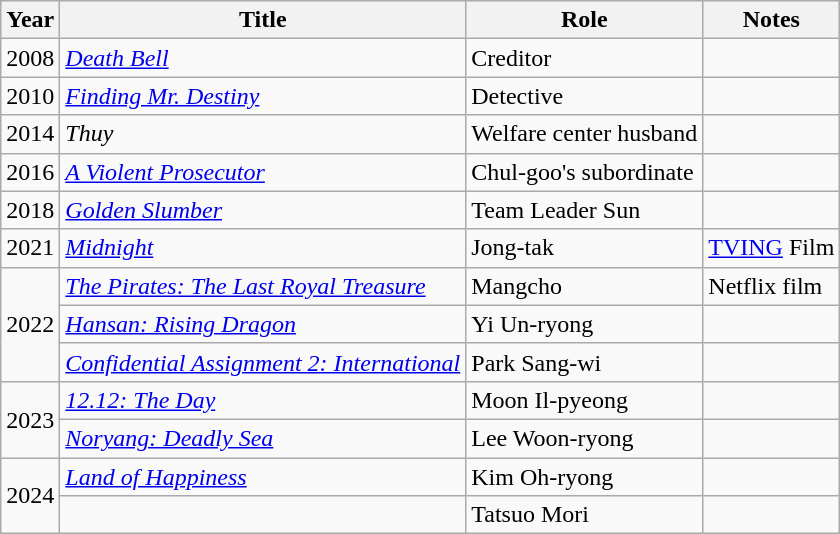<table class="wikitable sortable">
<tr>
<th>Year</th>
<th>Title</th>
<th>Role</th>
<th>Notes</th>
</tr>
<tr>
<td>2008</td>
<td><em><a href='#'>Death Bell</a></em></td>
<td>Creditor</td>
<td></td>
</tr>
<tr>
<td>2010</td>
<td><em><a href='#'>Finding Mr. Destiny</a></em></td>
<td>Detective</td>
<td></td>
</tr>
<tr>
<td>2014</td>
<td><em>Thuy</em></td>
<td>Welfare center husband</td>
<td></td>
</tr>
<tr>
<td>2016</td>
<td><em><a href='#'>A Violent Prosecutor</a></em></td>
<td>Chul-goo's subordinate</td>
<td></td>
</tr>
<tr>
<td>2018</td>
<td><em><a href='#'>Golden Slumber</a></em></td>
<td>Team Leader Sun</td>
<td></td>
</tr>
<tr>
<td>2021</td>
<td><em><a href='#'>Midnight</a></em></td>
<td>Jong-tak</td>
<td><a href='#'>TVING</a> Film</td>
</tr>
<tr>
<td rowspan=3>2022</td>
<td><em><a href='#'>The Pirates: The Last Royal Treasure</a></em></td>
<td>Mangcho</td>
<td>Netflix film</td>
</tr>
<tr>
<td><em><a href='#'>Hansan: Rising Dragon</a></em></td>
<td>Yi Un-ryong</td>
<td></td>
</tr>
<tr>
<td><em><a href='#'>Confidential Assignment 2: International</a></em></td>
<td>Park Sang-wi</td>
<td></td>
</tr>
<tr>
<td rowspan="2">2023</td>
<td><em><a href='#'>12.12: The Day</a></em></td>
<td>Moon Il-pyeong</td>
<td></td>
</tr>
<tr>
<td><em><a href='#'>Noryang: Deadly Sea</a></em></td>
<td>Lee Woon-ryong</td>
<td></td>
</tr>
<tr>
<td rowspan="2">2024</td>
<td><em><a href='#'>Land of Happiness</a></em></td>
<td>Kim Oh-ryong</td>
<td></td>
</tr>
<tr>
<td></td>
<td>Tatsuo Mori</td>
<td></td>
</tr>
</table>
